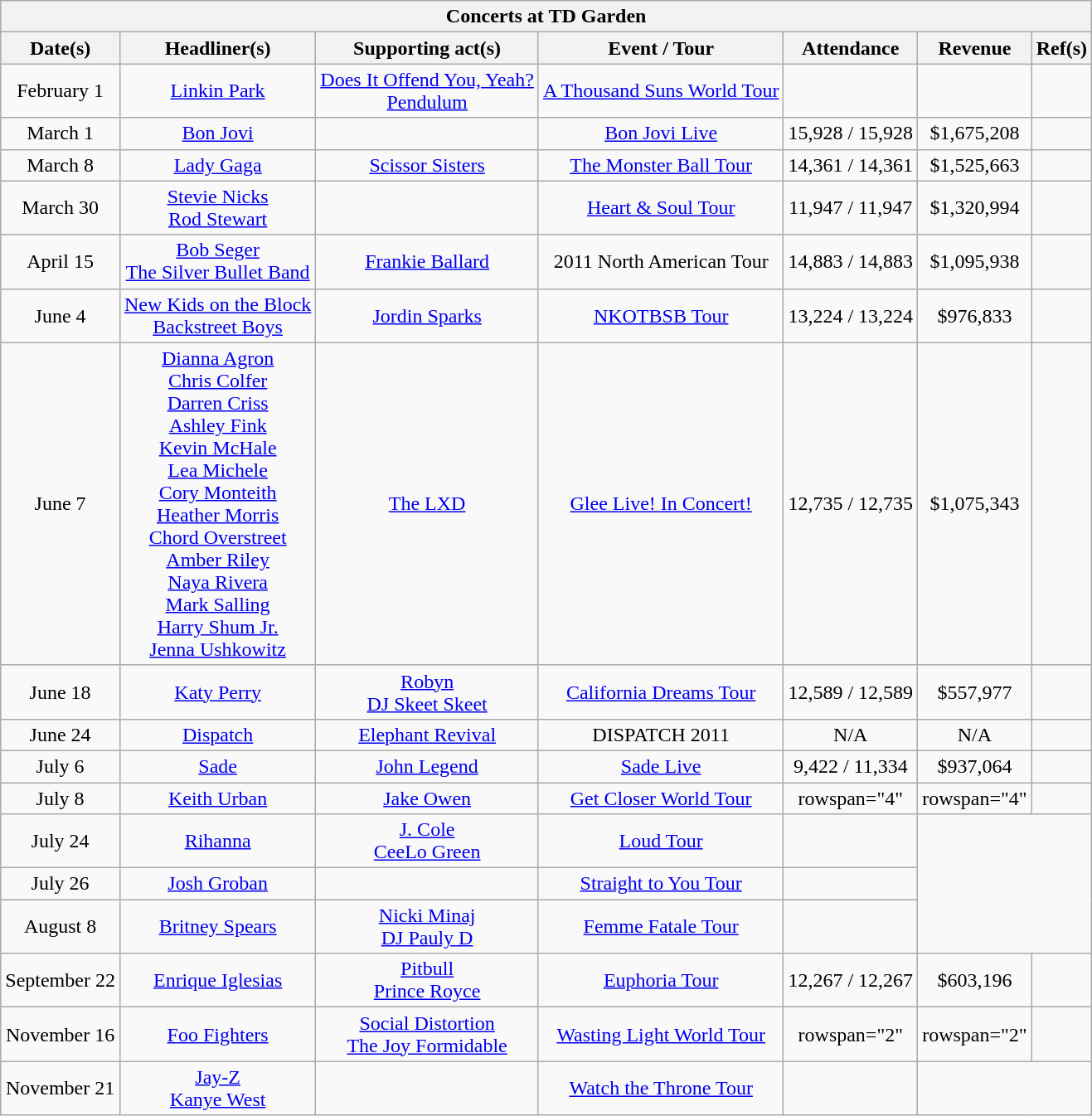<table class="wikitable mw-collapsible mw-collapsed" style="text-align:center;">
<tr>
<th colspan="7">Concerts at TD Garden</th>
</tr>
<tr>
<th>Date(s)</th>
<th>Headliner(s)</th>
<th>Supporting act(s)</th>
<th>Event / Tour</th>
<th>Attendance</th>
<th>Revenue</th>
<th>Ref(s)</th>
</tr>
<tr>
<td>February 1</td>
<td><a href='#'>Linkin Park</a></td>
<td><a href='#'>Does It Offend You, Yeah?</a><br><a href='#'>Pendulum</a></td>
<td><a href='#'>A Thousand Suns World Tour</a></td>
<td></td>
<td></td>
<td></td>
</tr>
<tr>
<td>March 1</td>
<td><a href='#'>Bon Jovi</a></td>
<td></td>
<td><a href='#'>Bon Jovi Live</a></td>
<td>15,928 / 15,928</td>
<td>$1,675,208</td>
<td></td>
</tr>
<tr>
<td>March 8</td>
<td><a href='#'>Lady Gaga</a></td>
<td><a href='#'>Scissor Sisters</a></td>
<td><a href='#'>The Monster Ball Tour</a></td>
<td>14,361 / 14,361</td>
<td>$1,525,663</td>
<td></td>
</tr>
<tr>
<td>March 30</td>
<td><a href='#'>Stevie Nicks</a><br><a href='#'>Rod Stewart</a></td>
<td></td>
<td><a href='#'>Heart & Soul Tour</a></td>
<td>11,947 / 11,947</td>
<td>$1,320,994</td>
<td></td>
</tr>
<tr>
<td>April 15</td>
<td><a href='#'>Bob Seger</a><br><a href='#'>The Silver Bullet Band</a></td>
<td><a href='#'>Frankie Ballard</a></td>
<td>2011 North American Tour</td>
<td>14,883 / 14,883</td>
<td>$1,095,938</td>
<td></td>
</tr>
<tr>
<td>June 4</td>
<td><a href='#'>New Kids on the Block</a><br><a href='#'>Backstreet Boys</a></td>
<td><a href='#'>Jordin Sparks</a></td>
<td><a href='#'>NKOTBSB Tour</a></td>
<td>13,224 / 13,224</td>
<td>$976,833</td>
<td></td>
</tr>
<tr>
<td>June 7</td>
<td><a href='#'>Dianna Agron</a><br><a href='#'>Chris Colfer</a><br><a href='#'>Darren Criss</a><br><a href='#'>Ashley Fink</a><br><a href='#'>Kevin McHale</a><br><a href='#'>Lea Michele</a><br><a href='#'>Cory Monteith</a><br><a href='#'>Heather Morris</a><br><a href='#'>Chord Overstreet</a><br><a href='#'>Amber Riley</a><br><a href='#'>Naya Rivera</a><br><a href='#'>Mark Salling</a><br><a href='#'>Harry Shum Jr.</a><br><a href='#'>Jenna Ushkowitz</a></td>
<td><a href='#'>The LXD</a></td>
<td><a href='#'>Glee Live! In Concert!</a></td>
<td>12,735 / 12,735</td>
<td>$1,075,343</td>
<td></td>
</tr>
<tr>
<td>June 18</td>
<td><a href='#'>Katy Perry</a></td>
<td><a href='#'>Robyn</a><br><a href='#'>DJ Skeet Skeet</a></td>
<td><a href='#'>California Dreams Tour</a></td>
<td>12,589 / 12,589</td>
<td>$557,977</td>
<td></td>
</tr>
<tr>
<td>June 24</td>
<td><a href='#'>Dispatch</a></td>
<td><a href='#'>Elephant Revival</a></td>
<td>DISPATCH 2011</td>
<td>N/A</td>
<td>N/A</td>
<td></td>
</tr>
<tr>
<td>July 6</td>
<td><a href='#'>Sade</a></td>
<td><a href='#'>John Legend</a></td>
<td><a href='#'>Sade Live</a></td>
<td>9,422 / 11,334</td>
<td>$937,064</td>
<td></td>
</tr>
<tr>
<td>July 8</td>
<td><a href='#'>Keith Urban</a></td>
<td><a href='#'>Jake Owen</a></td>
<td><a href='#'>Get Closer World Tour</a></td>
<td>rowspan="4" </td>
<td>rowspan="4" </td>
<td></td>
</tr>
<tr>
<td>July 24</td>
<td><a href='#'>Rihanna</a></td>
<td><a href='#'>J. Cole</a><br><a href='#'>CeeLo Green</a></td>
<td><a href='#'>Loud Tour</a></td>
<td></td>
</tr>
<tr>
<td>July 26</td>
<td><a href='#'>Josh Groban</a></td>
<td></td>
<td><a href='#'>Straight to You Tour</a></td>
<td></td>
</tr>
<tr>
<td>August 8</td>
<td><a href='#'>Britney Spears</a></td>
<td><a href='#'>Nicki Minaj</a> <br> <a href='#'>DJ Pauly D</a></td>
<td><a href='#'>Femme Fatale Tour</a></td>
<td></td>
</tr>
<tr>
<td>September 22</td>
<td><a href='#'>Enrique Iglesias</a></td>
<td><a href='#'>Pitbull</a><br><a href='#'>Prince Royce</a></td>
<td><a href='#'>Euphoria Tour</a></td>
<td>12,267 / 12,267</td>
<td>$603,196</td>
<td></td>
</tr>
<tr>
<td>November 16</td>
<td><a href='#'>Foo Fighters</a></td>
<td><a href='#'>Social Distortion</a><br><a href='#'>The Joy Formidable</a></td>
<td><a href='#'>Wasting Light World Tour</a></td>
<td>rowspan="2" </td>
<td>rowspan="2" </td>
<td></td>
</tr>
<tr>
<td>November 21</td>
<td><a href='#'>Jay-Z</a><br><a href='#'>Kanye West</a></td>
<td></td>
<td><a href='#'>Watch the Throne Tour</a></td>
<td></td>
</tr>
</table>
